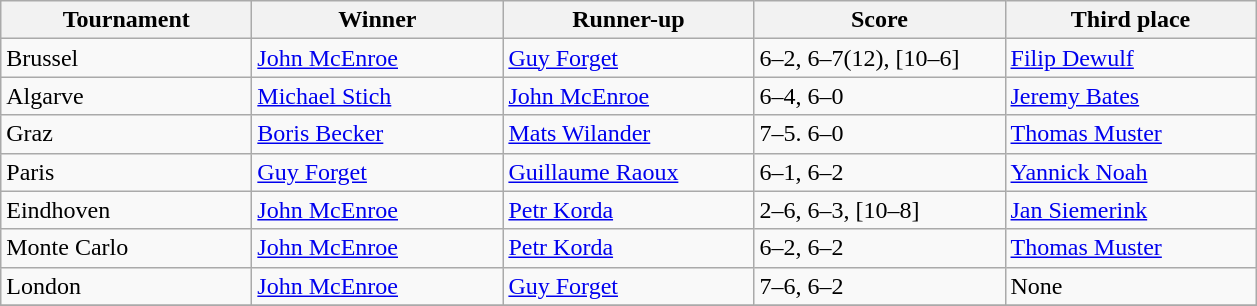<table class="wikitable">
<tr>
<th style="width:160px">Tournament</th>
<th style="width:160px">Winner</th>
<th style="width:160px">Runner-up</th>
<th style="width:160px" class="unsortable">Score</th>
<th style="width:160px">Third place</th>
</tr>
<tr>
<td>Brussel</td>
<td>  <a href='#'>John McEnroe</a></td>
<td>  <a href='#'>Guy Forget</a></td>
<td>6–2, 6–7(12), [10–6]</td>
<td> <a href='#'>Filip Dewulf</a></td>
</tr>
<tr>
<td>Algarve</td>
<td>  <a href='#'>Michael Stich</a></td>
<td>  <a href='#'>John McEnroe</a></td>
<td>6–4, 6–0</td>
<td> <a href='#'>Jeremy Bates</a></td>
</tr>
<tr>
<td>Graz</td>
<td>  <a href='#'>Boris Becker</a></td>
<td>  <a href='#'>Mats Wilander</a></td>
<td>7–5. 6–0</td>
<td> <a href='#'>Thomas Muster</a></td>
</tr>
<tr>
<td>Paris</td>
<td>  <a href='#'>Guy Forget</a></td>
<td>  <a href='#'>Guillaume Raoux</a></td>
<td>6–1, 6–2</td>
<td> <a href='#'>Yannick Noah</a></td>
</tr>
<tr>
<td>Eindhoven</td>
<td>  <a href='#'>John McEnroe</a></td>
<td>  <a href='#'>Petr Korda</a></td>
<td>2–6, 6–3, [10–8]</td>
<td> <a href='#'>Jan Siemerink</a></td>
</tr>
<tr>
<td>Monte Carlo</td>
<td>  <a href='#'>John McEnroe</a></td>
<td>  <a href='#'>Petr Korda</a></td>
<td>6–2, 6–2</td>
<td> <a href='#'>Thomas Muster</a></td>
</tr>
<tr>
<td>London</td>
<td>  <a href='#'>John McEnroe</a></td>
<td>  <a href='#'>Guy Forget</a></td>
<td>7–6, 6–2</td>
<td>None</td>
</tr>
<tr>
</tr>
</table>
